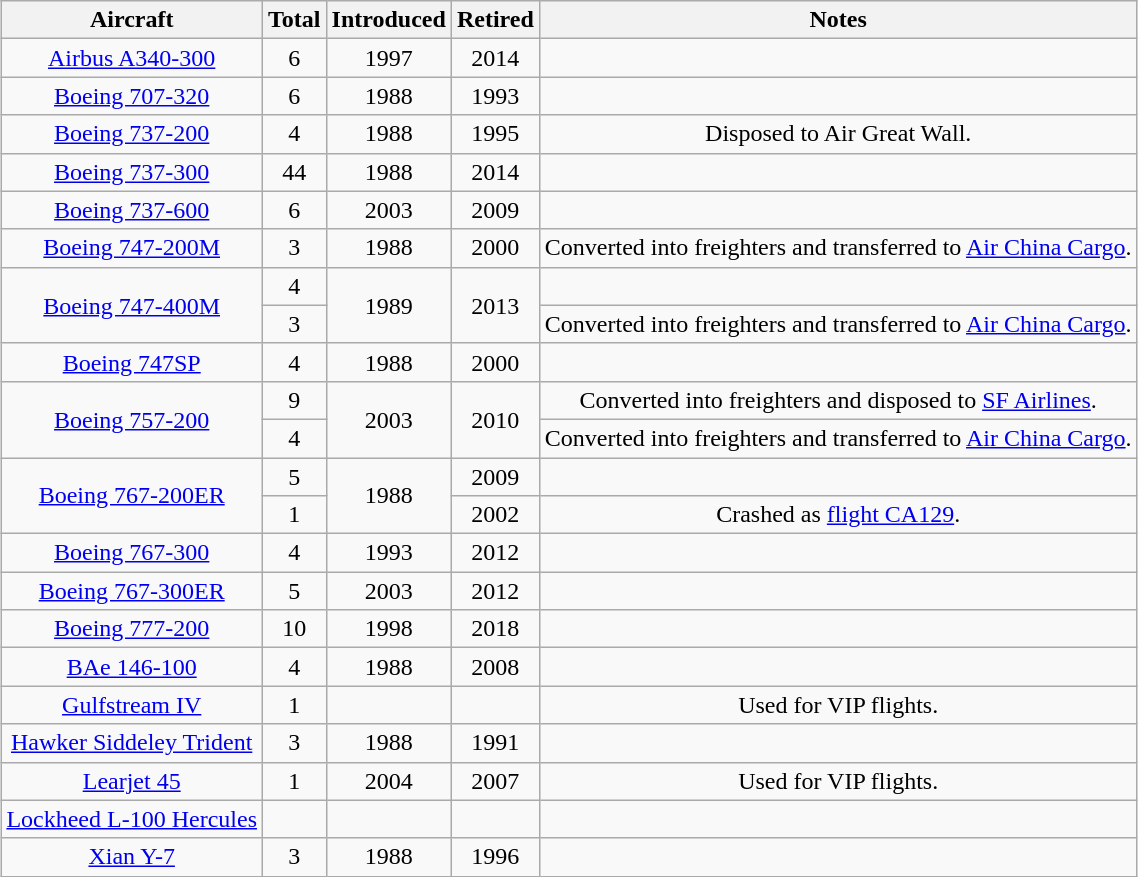<table class="wikitable" style="margin:1em auto; text-align:center">
<tr>
<th>Aircraft</th>
<th>Total</th>
<th>Introduced</th>
<th>Retired</th>
<th>Notes</th>
</tr>
<tr>
<td><a href='#'>Airbus A340-300</a></td>
<td>6</td>
<td>1997</td>
<td>2014</td>
<td></td>
</tr>
<tr>
<td><a href='#'>Boeing 707-320</a></td>
<td>6</td>
<td>1988</td>
<td>1993</td>
<td></td>
</tr>
<tr>
<td><a href='#'>Boeing 737-200</a></td>
<td>4</td>
<td>1988</td>
<td>1995</td>
<td>Disposed to Air Great Wall.</td>
</tr>
<tr>
<td><a href='#'>Boeing 737-300</a></td>
<td>44</td>
<td>1988</td>
<td>2014</td>
<td></td>
</tr>
<tr>
<td><a href='#'>Boeing 737-600</a></td>
<td>6</td>
<td>2003</td>
<td>2009</td>
<td></td>
</tr>
<tr>
<td><a href='#'>Boeing 747-200M</a></td>
<td>3</td>
<td>1988</td>
<td>2000</td>
<td>Converted into freighters and transferred to <a href='#'>Air China Cargo</a>.</td>
</tr>
<tr>
<td rowspan="2"><a href='#'>Boeing 747-400M</a></td>
<td>4</td>
<td rowspan="2">1989</td>
<td rowspan="2">2013</td>
<td></td>
</tr>
<tr>
<td>3</td>
<td>Converted into freighters and transferred to <a href='#'>Air China Cargo</a>.</td>
</tr>
<tr>
<td><a href='#'>Boeing 747SP</a></td>
<td>4</td>
<td>1988</td>
<td>2000</td>
<td></td>
</tr>
<tr>
<td rowspan="2"><a href='#'>Boeing 757-200</a></td>
<td>9</td>
<td rowspan="2">2003</td>
<td rowspan="2">2010</td>
<td>Converted into freighters and disposed to <a href='#'>SF Airlines</a>.</td>
</tr>
<tr>
<td>4</td>
<td>Converted into freighters and transferred to <a href='#'>Air China Cargo</a>.</td>
</tr>
<tr>
<td rowspan="2"><a href='#'>Boeing 767-200ER</a></td>
<td>5</td>
<td rowspan="2">1988</td>
<td>2009</td>
<td></td>
</tr>
<tr>
<td>1</td>
<td>2002</td>
<td>Crashed as <a href='#'>flight CA129</a>.</td>
</tr>
<tr>
<td><a href='#'>Boeing 767-300</a></td>
<td>4</td>
<td>1993</td>
<td>2012</td>
<td></td>
</tr>
<tr>
<td><a href='#'>Boeing 767-300ER</a></td>
<td>5</td>
<td>2003</td>
<td>2012</td>
<td></td>
</tr>
<tr>
<td><a href='#'>Boeing 777-200</a></td>
<td>10</td>
<td>1998</td>
<td>2018</td>
<td></td>
</tr>
<tr>
<td><a href='#'>BAe 146-100</a></td>
<td>4</td>
<td>1988</td>
<td>2008</td>
<td></td>
</tr>
<tr>
<td><a href='#'>Gulfstream IV</a></td>
<td>1</td>
<td></td>
<td></td>
<td>Used for VIP flights.</td>
</tr>
<tr>
<td><a href='#'>Hawker Siddeley Trident</a></td>
<td>3</td>
<td>1988</td>
<td>1991</td>
<td></td>
</tr>
<tr>
<td><a href='#'>Learjet 45</a></td>
<td>1</td>
<td>2004</td>
<td>2007</td>
<td>Used for VIP flights.</td>
</tr>
<tr>
<td><a href='#'>Lockheed L-100 Hercules</a></td>
<td></td>
<td></td>
<td></td>
<td></td>
</tr>
<tr>
<td><a href='#'>Xian Y-7</a></td>
<td>3</td>
<td>1988</td>
<td>1996</td>
<td></td>
</tr>
</table>
